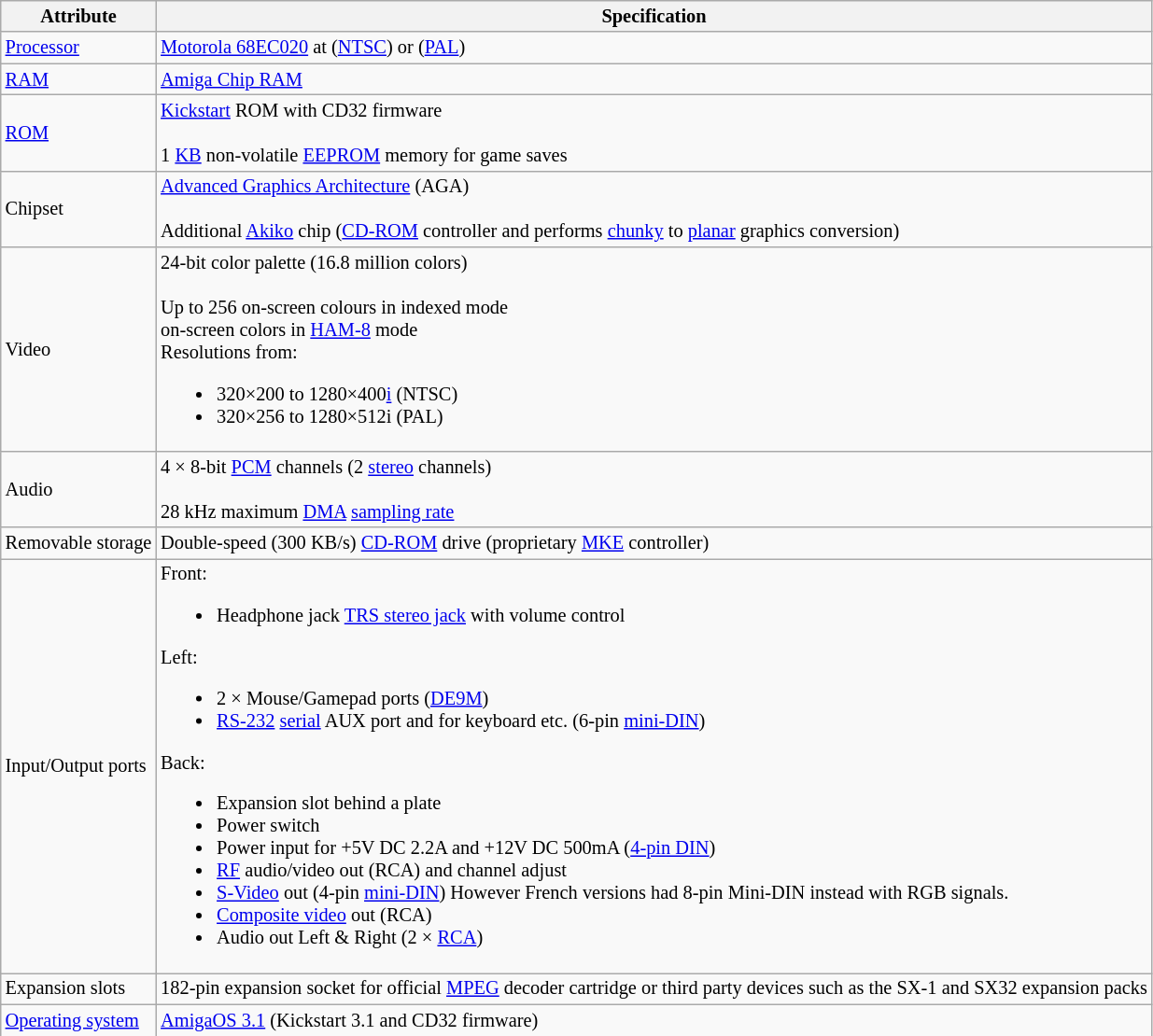<table class="wikitable" style="font-size: 85%;">
<tr>
<th>Attribute</th>
<th>Specification</th>
</tr>
<tr>
<td><a href='#'>Processor</a></td>
<td><a href='#'>Motorola 68EC020</a> at  (<a href='#'>NTSC</a>) or  (<a href='#'>PAL</a>)</td>
</tr>
<tr>
<td><a href='#'>RAM</a></td>
<td> <a href='#'>Amiga Chip RAM</a></td>
</tr>
<tr>
<td><a href='#'>ROM</a></td>
<td> <a href='#'>Kickstart</a> ROM with CD32 firmware<br><br>1 <a href='#'>KB</a> non-volatile <a href='#'>EEPROM</a> memory for game saves</td>
</tr>
<tr>
<td>Chipset</td>
<td><a href='#'>Advanced Graphics Architecture</a> (AGA)<br><br>Additional <a href='#'>Akiko</a> chip (<a href='#'>CD-ROM</a> controller and performs <a href='#'>chunky</a> to <a href='#'>planar</a> graphics conversion)</td>
</tr>
<tr>
<td>Video</td>
<td>24-bit color palette (16.8 million colors)<br><br>Up to 256 on-screen colours in indexed mode<br>
 on-screen colors in <a href='#'>HAM-8</a> mode<br>Resolutions from:<ul><li>320×200 to 1280×400<a href='#'>i</a> (NTSC)</li><li>320×256 to 1280×512i (PAL)</li></ul></td>
</tr>
<tr>
<td>Audio</td>
<td>4 × 8-bit <a href='#'>PCM</a> channels (2 <a href='#'>stereo</a> channels)<br><br>28 kHz maximum <a href='#'>DMA</a> <a href='#'>sampling rate</a></td>
</tr>
<tr>
<td>Removable storage</td>
<td>Double-speed (300 KB/s) <a href='#'>CD-ROM</a> drive (proprietary <a href='#'>MKE</a> controller)</td>
</tr>
<tr>
<td>Input/Output ports</td>
<td>Front:<br><ul><li>Headphone jack  <a href='#'>TRS stereo jack</a> with volume control</li></ul>Left:<ul><li>2 × Mouse/Gamepad ports (<a href='#'>DE9M</a>)</li><li><a href='#'>RS-232</a> <a href='#'>serial</a> AUX port and for keyboard etc. (6-pin <a href='#'>mini-DIN</a>)</li></ul>Back:<ul><li>Expansion slot behind a plate</li><li>Power switch</li><li>Power input for +5V DC 2.2A and +12V DC 500mA (<a href='#'>4-pin DIN</a>)</li><li><a href='#'>RF</a> audio/video out (RCA) and channel adjust</li><li><a href='#'>S-Video</a> out (4-pin <a href='#'>mini-DIN</a>) However French versions had 8-pin Mini-DIN instead with RGB signals.</li><li><a href='#'>Composite video</a> out (RCA)</li><li>Audio out Left & Right (2 × <a href='#'>RCA</a>)</li></ul></td>
</tr>
<tr>
<td>Expansion slots</td>
<td>182-pin expansion socket for official <a href='#'>MPEG</a> decoder cartridge or third party devices such as the SX-1 and SX32 expansion packs</td>
</tr>
<tr>
<td><a href='#'>Operating system</a></td>
<td><a href='#'>AmigaOS 3.1</a> (Kickstart 3.1 and CD32 firmware)</td>
</tr>
</table>
